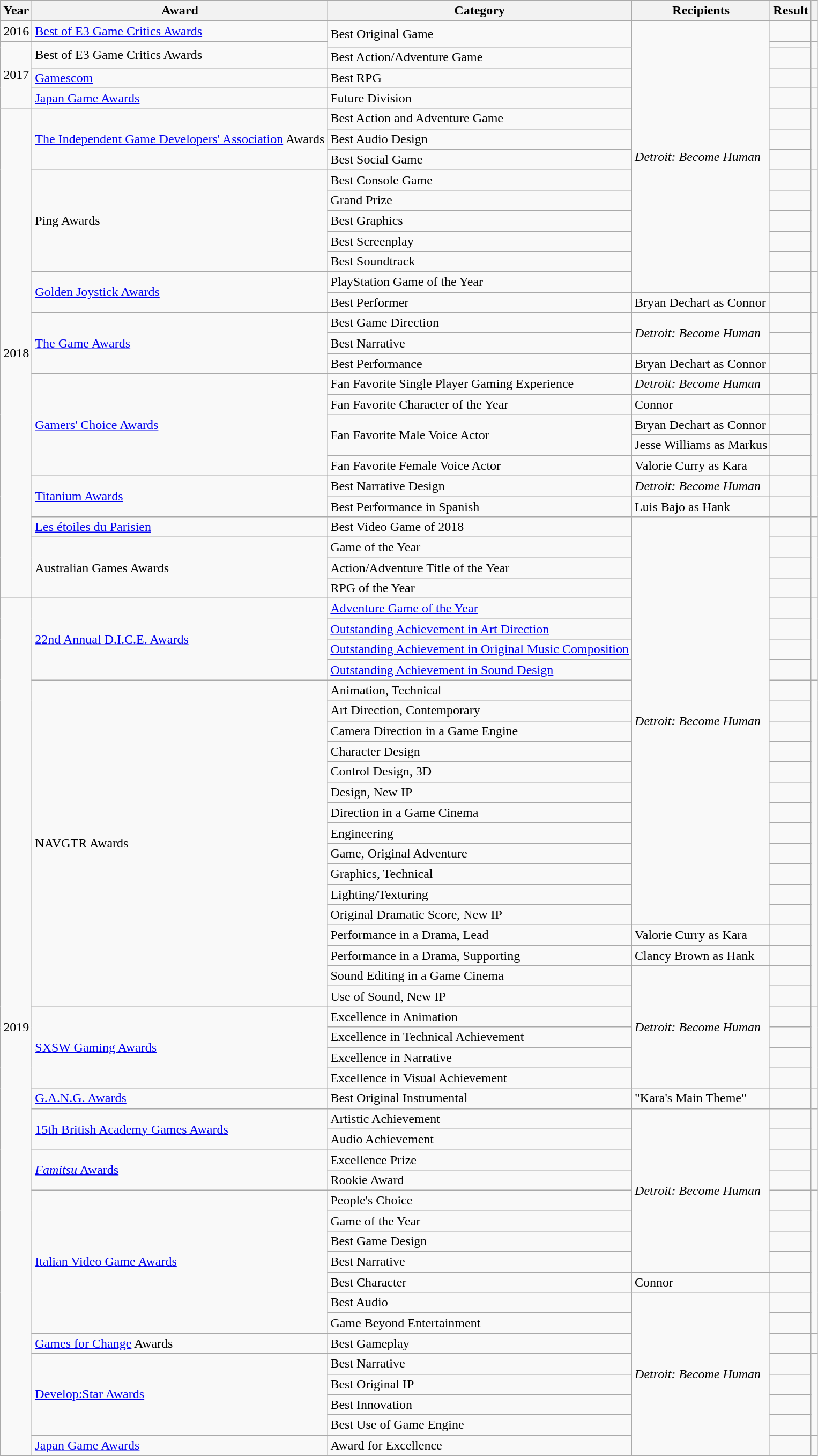<table class="wikitable">
<tr>
<th>Year</th>
<th>Award</th>
<th>Category</th>
<th>Recipients</th>
<th>Result</th>
<th></th>
</tr>
<tr>
<td style="text-align:center;">2016</td>
<td><a href='#'>Best of E3 Game Critics Awards</a></td>
<td rowspan="2">Best Original Game</td>
<td rowspan="14"><em>Detroit: Become Human</em></td>
<td></td>
<td style="text-align:center;"><br></td>
</tr>
<tr>
<td rowspan="4" style="text-align:center;">2017</td>
<td rowspan="2">Best of E3 Game Critics Awards</td>
<td></td>
<td style="text-align:center;" rowspan="2"><br></td>
</tr>
<tr>
<td>Best Action/Adventure Game</td>
<td></td>
</tr>
<tr>
<td><a href='#'>Gamescom</a></td>
<td>Best RPG</td>
<td></td>
<td style="text-align:center;"></td>
</tr>
<tr>
<td><a href='#'>Japan Game Awards</a></td>
<td>Future Division</td>
<td></td>
<td style="text-align:center;"></td>
</tr>
<tr>
<td rowspan="24" style="text-align:center;">2018</td>
<td rowspan="3"><a href='#'>The Independent Game Developers' Association</a> Awards</td>
<td>Best Action and Adventure Game</td>
<td></td>
<td style="text-align:center;" rowspan="3"><br></td>
</tr>
<tr>
<td>Best Audio Design</td>
<td></td>
</tr>
<tr>
<td>Best Social Game</td>
<td></td>
</tr>
<tr>
<td rowspan="5">Ping Awards</td>
<td>Best Console Game</td>
<td></td>
<td style="text-align:center;" rowspan="5"><br></td>
</tr>
<tr>
<td>Grand Prize</td>
<td></td>
</tr>
<tr>
<td>Best Graphics</td>
<td></td>
</tr>
<tr>
<td>Best Screenplay</td>
<td></td>
</tr>
<tr>
<td>Best Soundtrack</td>
<td></td>
</tr>
<tr>
<td rowspan="2"><a href='#'>Golden Joystick Awards</a></td>
<td>PlayStation Game of the Year</td>
<td></td>
<td style="text-align:center;" rowspan="2"><br></td>
</tr>
<tr>
<td>Best Performer</td>
<td>Bryan Dechart as Connor</td>
<td></td>
</tr>
<tr>
<td rowspan="3"><a href='#'>The Game Awards</a></td>
<td>Best Game Direction</td>
<td rowspan="2"><em>Detroit: Become Human</em></td>
<td></td>
<td style="text-align:center;" rowspan="3"></td>
</tr>
<tr>
<td>Best Narrative</td>
<td></td>
</tr>
<tr>
<td>Best Performance</td>
<td>Bryan Dechart as Connor</td>
<td></td>
</tr>
<tr>
<td rowspan="5"><a href='#'>Gamers' Choice Awards</a></td>
<td>Fan Favorite Single Player Gaming Experience</td>
<td><em>Detroit: Become Human</em></td>
<td></td>
<td style="text-align:center;" rowspan="5"></td>
</tr>
<tr>
<td>Fan Favorite Character of the Year</td>
<td>Connor</td>
<td></td>
</tr>
<tr>
<td rowspan="2">Fan Favorite Male Voice Actor</td>
<td>Bryan Dechart as Connor</td>
<td></td>
</tr>
<tr>
<td>Jesse Williams as Markus</td>
<td></td>
</tr>
<tr>
<td>Fan Favorite Female Voice Actor</td>
<td>Valorie Curry as Kara</td>
<td></td>
</tr>
<tr>
<td rowspan="2"><a href='#'>Titanium Awards</a></td>
<td>Best Narrative Design</td>
<td><em>Detroit: Become Human</em></td>
<td></td>
<td style="text-align:center;" rowspan="2"></td>
</tr>
<tr>
<td>Best Performance in Spanish</td>
<td>Luis Bajo as Hank</td>
<td></td>
</tr>
<tr>
<td><a href='#'>Les étoiles du Parisien</a></td>
<td>Best Video Game of 2018</td>
<td rowspan="20"><em>Detroit: Become Human</em></td>
<td></td>
<td style="text-align:center;"></td>
</tr>
<tr>
<td rowspan="3">Australian Games Awards</td>
<td>Game of the Year</td>
<td></td>
<td style="text-align:center;" rowspan="3"></td>
</tr>
<tr>
<td>Action/Adventure Title of the Year</td>
<td></td>
</tr>
<tr>
<td>RPG of the Year</td>
<td></td>
</tr>
<tr>
<td rowspan="42" style="text-align:center;">2019</td>
<td rowspan="4"><a href='#'>22nd Annual D.I.C.E. Awards</a></td>
<td><a href='#'>Adventure Game of the Year</a></td>
<td></td>
<td style="text-align:center;" rowspan="4"></td>
</tr>
<tr>
<td><a href='#'>Outstanding Achievement in Art Direction</a></td>
<td></td>
</tr>
<tr>
<td><a href='#'>Outstanding Achievement in Original Music Composition</a></td>
<td></td>
</tr>
<tr>
<td><a href='#'>Outstanding Achievement in Sound Design</a></td>
<td></td>
</tr>
<tr>
<td rowspan="16">NAVGTR Awards</td>
<td>Animation, Technical</td>
<td></td>
<td style="text-align:center;" rowspan="16"><br></td>
</tr>
<tr>
<td>Art Direction, Contemporary</td>
<td></td>
</tr>
<tr>
<td>Camera Direction in a Game Engine</td>
<td></td>
</tr>
<tr>
<td>Character Design</td>
<td></td>
</tr>
<tr>
<td>Control Design, 3D</td>
<td></td>
</tr>
<tr>
<td>Design, New IP</td>
<td></td>
</tr>
<tr>
<td>Direction in a Game Cinema</td>
<td></td>
</tr>
<tr>
<td>Engineering</td>
<td></td>
</tr>
<tr>
<td>Game, Original Adventure</td>
<td></td>
</tr>
<tr>
<td>Graphics, Technical</td>
<td></td>
</tr>
<tr>
<td>Lighting/Texturing</td>
<td></td>
</tr>
<tr>
<td>Original Dramatic Score, New IP</td>
<td></td>
</tr>
<tr>
<td>Performance in a Drama, Lead</td>
<td>Valorie Curry as Kara</td>
<td></td>
</tr>
<tr>
<td>Performance in a Drama, Supporting</td>
<td>Clancy Brown as Hank</td>
<td></td>
</tr>
<tr>
<td>Sound Editing in a Game Cinema</td>
<td rowspan="6"><em>Detroit: Become Human</em></td>
<td></td>
</tr>
<tr>
<td>Use of Sound, New IP</td>
<td></td>
</tr>
<tr>
<td rowspan="4"><a href='#'>SXSW Gaming Awards</a></td>
<td>Excellence in Animation</td>
<td></td>
<td style="text-align:center;" rowspan="4"><br></td>
</tr>
<tr>
<td>Excellence in Technical Achievement</td>
<td></td>
</tr>
<tr>
<td>Excellence in Narrative</td>
<td></td>
</tr>
<tr>
<td>Excellence in Visual Achievement</td>
<td></td>
</tr>
<tr>
<td><a href='#'>G.A.N.G. Awards</a></td>
<td>Best Original Instrumental</td>
<td>"Kara's Main Theme"</td>
<td></td>
<td style="text-align:center;"><br></td>
</tr>
<tr>
<td rowspan="2"><a href='#'>15th British Academy Games Awards</a></td>
<td>Artistic Achievement</td>
<td rowspan="8"><em>Detroit: Become Human</em></td>
<td></td>
<td rowspan="2"></td>
</tr>
<tr>
<td>Audio Achievement</td>
<td></td>
</tr>
<tr>
<td rowspan="2"><a href='#'><em>Famitsu</em> Awards</a></td>
<td>Excellence Prize</td>
<td></td>
<td style="text-align:center;" rowspan="2"></td>
</tr>
<tr>
<td>Rookie Award</td>
<td></td>
</tr>
<tr>
<td rowspan="7"><a href='#'>Italian Video Game Awards</a></td>
<td>People's Choice</td>
<td></td>
<td style="text-align:center;" rowspan="7"></td>
</tr>
<tr>
<td>Game of the Year</td>
<td></td>
</tr>
<tr>
<td>Best Game Design</td>
<td></td>
</tr>
<tr>
<td>Best Narrative</td>
<td></td>
</tr>
<tr>
<td>Best Character</td>
<td>Connor</td>
<td></td>
</tr>
<tr>
<td>Best Audio</td>
<td rowspan="8"><em>Detroit: Become Human</em></td>
<td></td>
</tr>
<tr>
<td>Game Beyond Entertainment</td>
<td></td>
</tr>
<tr>
<td><a href='#'>Games for Change</a> Awards</td>
<td>Best Gameplay</td>
<td></td>
<td style="text-align:center;"></td>
</tr>
<tr>
<td rowspan="4"><a href='#'>Develop:Star Awards</a></td>
<td>Best Narrative</td>
<td></td>
<td style="text-align:center;" rowspan="4"><br></td>
</tr>
<tr>
<td>Best Original IP</td>
<td></td>
</tr>
<tr>
<td>Best Innovation</td>
<td></td>
</tr>
<tr>
<td>Best Use of Game Engine</td>
<td></td>
</tr>
<tr>
<td><a href='#'>Japan Game Awards</a></td>
<td>Award for Excellence</td>
<td></td>
<td style="text-align:center;"></td>
</tr>
</table>
